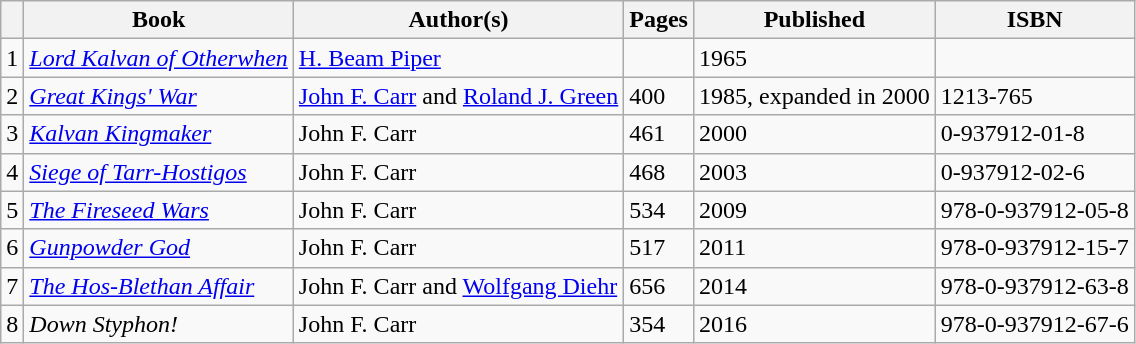<table class="wikitable">
<tr>
<th></th>
<th>Book</th>
<th>Author(s)</th>
<th>Pages</th>
<th>Published</th>
<th>ISBN</th>
</tr>
<tr>
<td>1</td>
<td><em><a href='#'>Lord Kalvan of Otherwhen</a></em></td>
<td><a href='#'>H. Beam Piper</a></td>
<td></td>
<td>1965</td>
<td></td>
</tr>
<tr>
<td>2</td>
<td><em><a href='#'>Great Kings' War</a></em></td>
<td><a href='#'>John F. Carr</a> and <a href='#'>Roland J. Green</a></td>
<td>400</td>
<td>1985, expanded in 2000</td>
<td>1213-765</td>
</tr>
<tr>
<td>3</td>
<td><em><a href='#'>Kalvan Kingmaker</a></em></td>
<td>John F. Carr</td>
<td>461</td>
<td>2000</td>
<td>0-937912-01-8</td>
</tr>
<tr>
<td>4</td>
<td><em><a href='#'>Siege of Tarr-Hostigos</a></em></td>
<td>John F. Carr</td>
<td>468</td>
<td>2003</td>
<td>0-937912-02-6</td>
</tr>
<tr>
<td>5</td>
<td><em><a href='#'>The Fireseed Wars</a></em></td>
<td>John F. Carr</td>
<td>534</td>
<td>2009</td>
<td>978-0-937912-05-8</td>
</tr>
<tr>
<td>6</td>
<td><em><a href='#'>Gunpowder God</a></em></td>
<td>John F. Carr</td>
<td>517</td>
<td>2011</td>
<td>978-0-937912-15-7</td>
</tr>
<tr>
<td>7</td>
<td><em><a href='#'>The Hos-Blethan Affair</a></em></td>
<td>John F. Carr and <a href='#'>Wolfgang Diehr</a></td>
<td>656</td>
<td>2014</td>
<td>978-0-937912-63-8</td>
</tr>
<tr>
<td>8</td>
<td><em>Down Styphon!</em></td>
<td>John F. Carr</td>
<td>354</td>
<td>2016</td>
<td>978-0-937912-67-6</td>
</tr>
</table>
